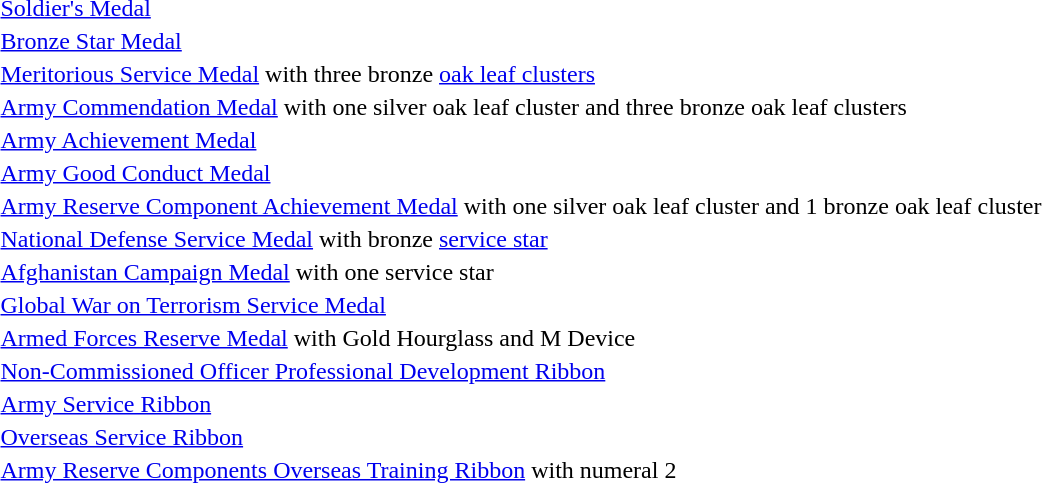<table https://s.yimg.com/aah/priorservice/army-expert-infantry-badge-14.gif>
<tr>
<td></td>
<td><a href='#'>Soldier's Medal</a></td>
</tr>
<tr>
<td></td>
<td><a href='#'>Bronze Star Medal</a></td>
</tr>
<tr>
<td></td>
<td><a href='#'>Meritorious Service Medal</a> with three bronze <a href='#'>oak leaf clusters</a></td>
</tr>
<tr>
<td></td>
<td><a href='#'>Army Commendation Medal</a> with one silver oak leaf cluster and three bronze oak leaf clusters</td>
</tr>
<tr>
<td></td>
<td><a href='#'>Army Achievement Medal</a></td>
</tr>
<tr>
<td></td>
<td><a href='#'>Army Good Conduct Medal</a></td>
</tr>
<tr>
<td></td>
<td><a href='#'>Army Reserve Component Achievement Medal</a> with one silver oak leaf cluster and 1 bronze oak leaf cluster</td>
</tr>
<tr>
<td></td>
<td><a href='#'>National Defense Service Medal</a> with bronze <a href='#'>service star</a></td>
</tr>
<tr>
<td></td>
<td><a href='#'>Afghanistan Campaign Medal</a> with one service star</td>
</tr>
<tr>
<td></td>
<td><a href='#'>Global War on Terrorism Service Medal</a></td>
</tr>
<tr>
<td></td>
<td><a href='#'>Armed Forces Reserve Medal</a> with Gold Hourglass and M Device</td>
</tr>
<tr>
<td></td>
<td><a href='#'>Non-Commissioned Officer Professional Development Ribbon</a></td>
</tr>
<tr>
<td></td>
<td><a href='#'>Army Service Ribbon</a></td>
</tr>
<tr>
<td></td>
<td><a href='#'>Overseas Service Ribbon</a></td>
</tr>
<tr>
<td></td>
<td><a href='#'>Army Reserve Components Overseas Training Ribbon</a> with numeral 2</td>
</tr>
<tr>
</tr>
</table>
